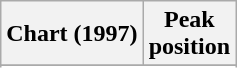<table class="wikitable sortable plainrowheaders">
<tr>
<th>Chart (1997)</th>
<th>Peak<br>position</th>
</tr>
<tr>
</tr>
<tr>
</tr>
<tr>
</tr>
</table>
